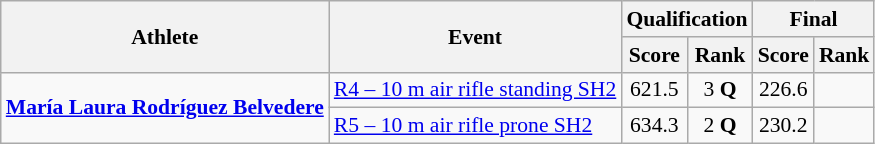<table class=wikitable style="font-size:90%">
<tr>
<th rowspan="2">Athlete</th>
<th rowspan="2">Event</th>
<th colspan="2">Qualification</th>
<th colspan="2">Final</th>
</tr>
<tr>
<th>Score</th>
<th>Rank</th>
<th>Score</th>
<th>Rank</th>
</tr>
<tr align=center>
<td align=left rowspan=2><strong><a href='#'>María Laura Rodríguez Belvedere</a></strong></td>
<td align=left><a href='#'>R4 – 10 m air rifle standing SH2</a></td>
<td>621.5</td>
<td>3 <strong>Q</strong></td>
<td>226.6</td>
<td></td>
</tr>
<tr align=center>
<td align=left><a href='#'>R5 – 10 m air rifle prone SH2</a></td>
<td>634.3</td>
<td>2 <strong>Q</strong></td>
<td>230.2</td>
<td></td>
</tr>
</table>
